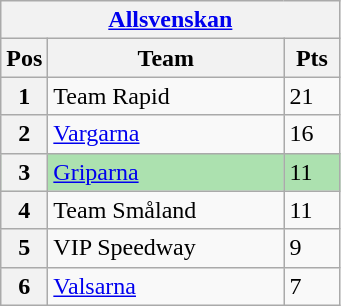<table class="wikitable">
<tr>
<th colspan="3"><a href='#'>Allsvenskan</a></th>
</tr>
<tr>
<th width=20>Pos</th>
<th width=150>Team</th>
<th width=30>Pts</th>
</tr>
<tr>
<th>1</th>
<td>Team Rapid</td>
<td>21</td>
</tr>
<tr>
<th>2</th>
<td><a href='#'>Vargarna</a></td>
<td>16</td>
</tr>
<tr style="background:#ACE1AF;">
<th>3</th>
<td><a href='#'>Griparna</a></td>
<td>11</td>
</tr>
<tr>
<th>4</th>
<td>Team Småland</td>
<td>11</td>
</tr>
<tr>
<th>5</th>
<td>VIP Speedway</td>
<td>9</td>
</tr>
<tr>
<th>6</th>
<td><a href='#'>Valsarna</a></td>
<td>7</td>
</tr>
</table>
